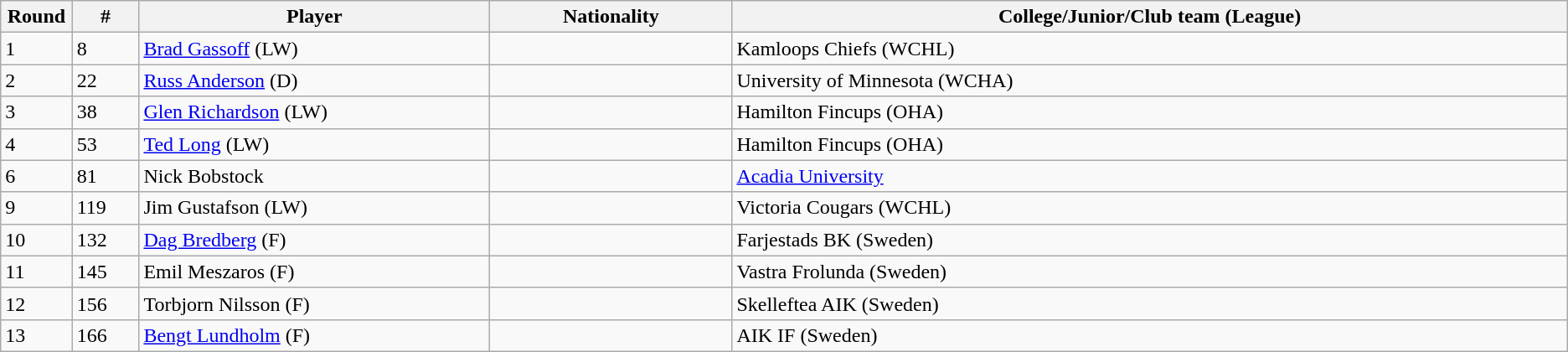<table class="wikitable">
<tr align="center">
<th bgcolor="#DDDDFF" width="4.0%">Round</th>
<th bgcolor="#DDDDFF" width="4.0%">#</th>
<th bgcolor="#DDDDFF" width="21.0%">Player</th>
<th bgcolor="#DDDDFF" width="14.5%">Nationality</th>
<th bgcolor="#DDDDFF" width="50.0%">College/Junior/Club team (League)</th>
</tr>
<tr>
<td>1</td>
<td>8</td>
<td><a href='#'>Brad Gassoff</a> (LW)</td>
<td></td>
<td>Kamloops Chiefs (WCHL)</td>
</tr>
<tr>
<td>2</td>
<td>22</td>
<td><a href='#'>Russ Anderson</a> (D)</td>
<td></td>
<td>University of Minnesota (WCHA)</td>
</tr>
<tr>
<td>3</td>
<td>38</td>
<td><a href='#'>Glen Richardson</a> (LW)</td>
<td></td>
<td>Hamilton Fincups (OHA)</td>
</tr>
<tr>
<td>4</td>
<td>53</td>
<td><a href='#'>Ted Long</a> (LW)</td>
<td></td>
<td>Hamilton Fincups (OHA)</td>
</tr>
<tr>
<td>6</td>
<td>81</td>
<td>Nick Bobstock</td>
<td></td>
<td><a href='#'>Acadia University</a></td>
</tr>
<tr>
<td>9</td>
<td>119</td>
<td>Jim Gustafson (LW)</td>
<td></td>
<td>Victoria Cougars (WCHL)</td>
</tr>
<tr>
<td>10</td>
<td>132</td>
<td><a href='#'>Dag Bredberg</a> (F)</td>
<td></td>
<td>Farjestads BK (Sweden)</td>
</tr>
<tr>
<td>11</td>
<td>145</td>
<td>Emil Meszaros (F)</td>
<td></td>
<td>Vastra Frolunda (Sweden)</td>
</tr>
<tr>
<td>12</td>
<td>156</td>
<td>Torbjorn Nilsson (F)</td>
<td></td>
<td>Skelleftea AIK (Sweden)</td>
</tr>
<tr>
<td>13</td>
<td>166</td>
<td><a href='#'>Bengt Lundholm</a> (F)</td>
<td></td>
<td>AIK IF (Sweden)</td>
</tr>
</table>
